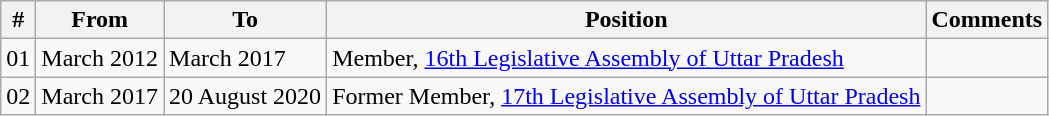<table class="wikitable sortable">
<tr>
<th>#</th>
<th>From</th>
<th>To</th>
<th>Position</th>
<th>Comments</th>
</tr>
<tr>
<td>01</td>
<td>March 2012</td>
<td>March 2017</td>
<td>Member, <a href='#'>16th Legislative Assembly of Uttar Pradesh</a></td>
<td></td>
</tr>
<tr>
<td>02</td>
<td>March 2017</td>
<td>20 August 2020</td>
<td>Former Member, <a href='#'>17th Legislative Assembly of Uttar Pradesh</a></td>
<td></td>
</tr>
</table>
